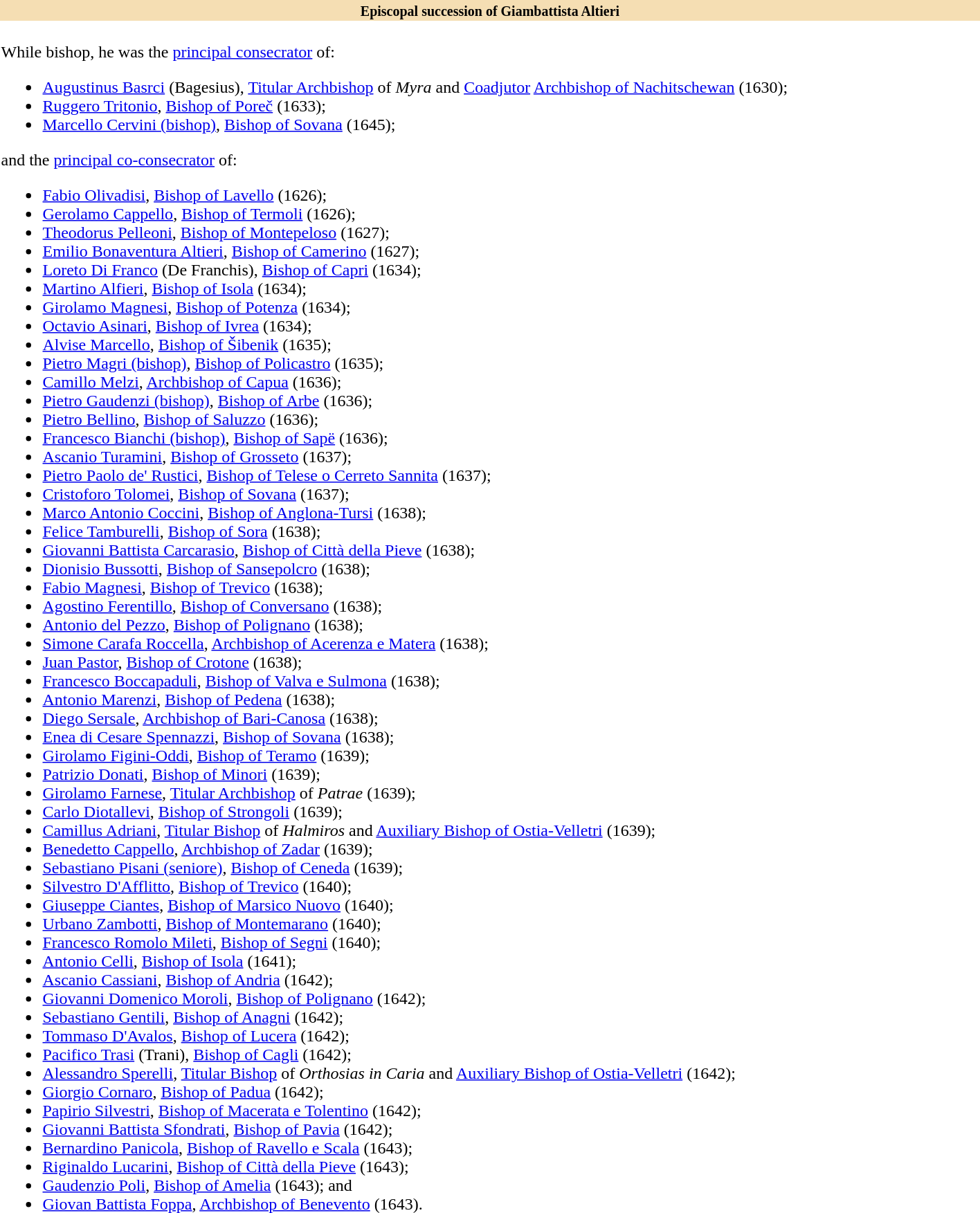<table class="toccolours collapsible collapsed" width=75% align="center">
<tr>
<th style="background:#F5DEB3"><small>Episcopal succession of Giambattista Altieri</small></th>
</tr>
<tr>
<td><br>While bishop, he was the <a href='#'>principal consecrator</a> of:<ul><li><a href='#'>Augustinus Basrci</a> (Bagesius), <a href='#'>Titular Archbishop</a> of <em>Myra</em>  and <a href='#'>Coadjutor</a> <a href='#'>Archbishop of Nachitschewan</a> (1630);</li><li><a href='#'>Ruggero Tritonio</a>, <a href='#'>Bishop of Poreč</a> (1633);</li><li><a href='#'>Marcello Cervini (bishop)</a>, <a href='#'>Bishop of Sovana</a> (1645);</li></ul>and the <a href='#'>principal co-consecrator</a> of:<ul><li><a href='#'>Fabio Olivadisi</a>, <a href='#'>Bishop of Lavello</a> (1626);</li><li><a href='#'>Gerolamo Cappello</a>, <a href='#'>Bishop of Termoli</a> (1626);</li><li><a href='#'>Theodorus Pelleoni</a>, <a href='#'>Bishop of Montepeloso</a> (1627);</li><li><a href='#'>Emilio Bonaventura Altieri</a>, <a href='#'>Bishop of Camerino</a> (1627);</li><li><a href='#'>Loreto Di Franco</a> (De Franchis), <a href='#'>Bishop of Capri</a> (1634);</li><li><a href='#'>Martino Alfieri</a>, <a href='#'>Bishop of Isola</a> (1634);</li><li><a href='#'>Girolamo Magnesi</a>, <a href='#'>Bishop of Potenza</a> (1634);</li><li><a href='#'>Octavio Asinari</a>, <a href='#'>Bishop of Ivrea</a> (1634);</li><li><a href='#'>Alvise Marcello</a>, <a href='#'>Bishop of Šibenik</a> (1635);</li><li><a href='#'>Pietro Magri (bishop)</a>, <a href='#'>Bishop of Policastro</a> (1635);</li><li><a href='#'>Camillo Melzi</a>, <a href='#'>Archbishop of Capua</a> (1636);</li><li><a href='#'>Pietro Gaudenzi (bishop)</a>, <a href='#'>Bishop of Arbe</a> (1636);</li><li><a href='#'>Pietro Bellino</a>, <a href='#'>Bishop of Saluzzo</a> (1636);</li><li><a href='#'>Francesco Bianchi (bishop)</a>, <a href='#'>Bishop of Sapë</a> (1636);</li><li><a href='#'>Ascanio Turamini</a>, <a href='#'>Bishop of Grosseto</a> (1637);</li><li><a href='#'>Pietro Paolo de' Rustici</a>, <a href='#'>Bishop of Telese o Cerreto Sannita</a> (1637);</li><li><a href='#'>Cristoforo Tolomei</a>, <a href='#'>Bishop of Sovana</a> (1637);</li><li><a href='#'>Marco Antonio Coccini</a>, <a href='#'>Bishop of Anglona-Tursi</a> (1638);</li><li><a href='#'>Felice Tamburelli</a>, <a href='#'>Bishop of Sora</a> (1638);</li><li><a href='#'>Giovanni Battista Carcarasio</a>, <a href='#'>Bishop of Città della Pieve</a> (1638);</li><li><a href='#'>Dionisio Bussotti</a>, <a href='#'>Bishop of Sansepolcro</a> (1638);</li><li><a href='#'>Fabio Magnesi</a>, <a href='#'>Bishop of Trevico</a> (1638);</li><li><a href='#'>Agostino Ferentillo</a>, <a href='#'>Bishop of Conversano</a> (1638);</li><li><a href='#'>Antonio del Pezzo</a>, <a href='#'>Bishop of Polignano</a> (1638);</li><li><a href='#'>Simone Carafa Roccella</a>, <a href='#'>Archbishop of Acerenza e Matera</a> (1638);</li><li><a href='#'>Juan Pastor</a>, <a href='#'>Bishop of Crotone</a> (1638);</li><li><a href='#'>Francesco Boccapaduli</a>, <a href='#'>Bishop of Valva e Sulmona</a> (1638);</li><li><a href='#'>Antonio Marenzi</a>, <a href='#'>Bishop of Pedena</a> (1638);</li><li><a href='#'>Diego Sersale</a>, <a href='#'>Archbishop of Bari-Canosa</a> (1638);</li><li><a href='#'>Enea di Cesare Spennazzi</a>, <a href='#'>Bishop of Sovana</a> (1638);</li><li><a href='#'>Girolamo Figini-Oddi</a>, <a href='#'>Bishop of Teramo</a> (1639);</li><li><a href='#'>Patrizio Donati</a>, <a href='#'>Bishop of Minori</a> (1639);</li><li><a href='#'>Girolamo Farnese</a>, <a href='#'>Titular Archbishop</a> of <em>Patrae</em> (1639);</li><li><a href='#'>Carlo Diotallevi</a>, <a href='#'>Bishop of Strongoli</a> (1639);</li><li><a href='#'>Camillus Adriani</a>, <a href='#'>Titular Bishop</a> of <em>Halmiros</em> and <a href='#'>Auxiliary Bishop of Ostia-Velletri</a> (1639);</li><li><a href='#'>Benedetto Cappello</a>, <a href='#'>Archbishop of Zadar</a> (1639);</li><li><a href='#'>Sebastiano Pisani (seniore)</a>, <a href='#'>Bishop of Ceneda</a> (1639);</li><li><a href='#'>Silvestro D'Afflitto</a>, <a href='#'>Bishop of Trevico</a> (1640);</li><li><a href='#'>Giuseppe Ciantes</a>, <a href='#'>Bishop of Marsico Nuovo</a> (1640);</li><li><a href='#'>Urbano Zambotti</a>, <a href='#'>Bishop of Montemarano</a> (1640);</li><li><a href='#'>Francesco Romolo Mileti</a>, <a href='#'>Bishop of Segni</a> (1640);</li><li><a href='#'>Antonio Celli</a>, <a href='#'>Bishop of Isola</a> (1641);</li><li><a href='#'>Ascanio Cassiani</a>, <a href='#'>Bishop of Andria</a> (1642);</li><li><a href='#'>Giovanni Domenico Moroli</a>, <a href='#'>Bishop of Polignano</a> (1642);</li><li><a href='#'>Sebastiano Gentili</a>, <a href='#'>Bishop of Anagni</a> (1642);</li><li><a href='#'>Tommaso D'Avalos</a>, <a href='#'>Bishop of Lucera</a> (1642);</li><li><a href='#'>Pacifico Trasi</a> (Trani), <a href='#'>Bishop of Cagli</a> (1642);</li><li><a href='#'>Alessandro Sperelli</a>, <a href='#'>Titular Bishop</a> of <em>Orthosias in Caria</em> and <a href='#'>Auxiliary Bishop of Ostia-Velletri</a> (1642);</li><li><a href='#'>Giorgio Cornaro</a>, <a href='#'>Bishop of Padua</a> (1642);</li><li><a href='#'>Papirio Silvestri</a>, <a href='#'>Bishop of Macerata e Tolentino</a> (1642);</li><li><a href='#'>Giovanni Battista Sfondrati</a>, <a href='#'>Bishop of Pavia</a> (1642);</li><li><a href='#'>Bernardino Panicola</a>, <a href='#'>Bishop of Ravello e Scala</a> (1643);</li><li><a href='#'>Riginaldo Lucarini</a>, <a href='#'>Bishop of Città della Pieve</a> (1643);</li><li><a href='#'>Gaudenzio Poli</a>, <a href='#'>Bishop of Amelia</a> (1643); and</li><li><a href='#'>Giovan Battista Foppa</a>, <a href='#'>Archbishop of Benevento</a> (1643).</li></ul></td>
</tr>
</table>
